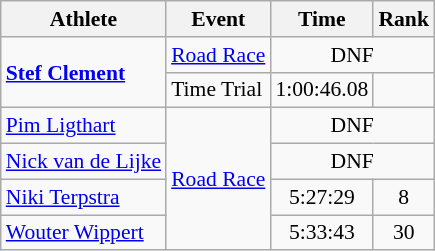<table class="wikitable" style="font-size:90%">
<tr>
<th>Athlete</th>
<th>Event</th>
<th>Time</th>
<th>Rank</th>
</tr>
<tr align=center>
<td align=left rowspan=2><strong><a href='#'>Stef Clement</a></strong></td>
<td align=left><a href='#'>Road Race</a></td>
<td colspan=2>DNF</td>
</tr>
<tr align=center>
<td align=left>Time Trial</td>
<td>1:00:46.08</td>
<td></td>
</tr>
<tr align=center>
<td align=left><a href='#'>Pim Ligthart</a></td>
<td align=left rowspan=4><a href='#'>Road Race</a></td>
<td colspan=2>DNF</td>
</tr>
<tr align=center>
<td align=left><a href='#'>Nick van de Lijke</a></td>
<td colspan=2>DNF</td>
</tr>
<tr align=center>
<td align=left><a href='#'>Niki Terpstra</a></td>
<td>5:27:29</td>
<td>8</td>
</tr>
<tr align=center>
<td align=left><a href='#'>Wouter Wippert</a></td>
<td>5:33:43</td>
<td>30</td>
</tr>
</table>
